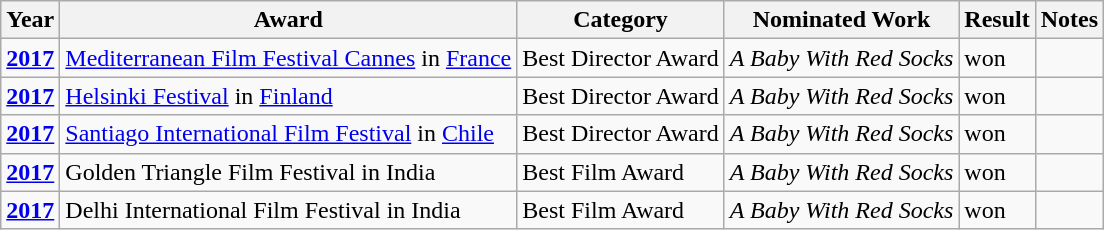<table class="wikitable"|->
<tr>
<th>Year</th>
<th>Award</th>
<th>Category</th>
<th>Nominated Work</th>
<th>Result</th>
<th>Notes</th>
</tr>
<tr>
<td><strong><a href='#'>2017</a></strong></td>
<td><a href='#'>Mediterranean Film Festival Cannes</a> in <a href='#'>France</a></td>
<td>Best Director Award</td>
<td><em>A Baby With Red Socks</em></td>
<td>won</td>
<td></td>
</tr>
<tr>
<td><strong><a href='#'>2017</a></strong></td>
<td><a href='#'>Helsinki Festival</a> in <a href='#'>Finland</a></td>
<td>Best Director Award</td>
<td><em>A Baby With Red Socks</em></td>
<td>won</td>
<td></td>
</tr>
<tr>
<td><strong><a href='#'>2017</a></strong></td>
<td><a href='#'>Santiago International Film Festival</a> in <a href='#'>Chile</a></td>
<td>Best Director Award</td>
<td><em>A Baby With Red Socks</em></td>
<td>won</td>
<td></td>
</tr>
<tr>
<td><strong><a href='#'>2017</a></strong></td>
<td>Golden Triangle Film Festival in India</td>
<td>Best Film Award</td>
<td><em>A Baby With Red Socks</em></td>
<td>won</td>
<td></td>
</tr>
<tr>
<td><strong><a href='#'>2017</a></strong></td>
<td>Delhi International Film Festival in India</td>
<td>Best Film Award</td>
<td><em>A Baby With Red Socks</em></td>
<td>won</td>
<td></td>
</tr>
</table>
